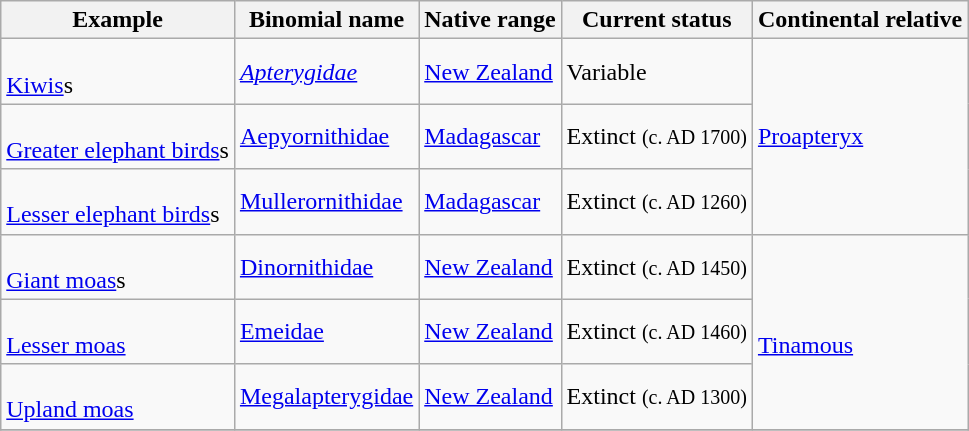<table class=wikitable>
<tr>
<th>Example</th>
<th>Binomial name</th>
<th>Native range</th>
<th>Current status</th>
<th>Continental relative</th>
</tr>
<tr>
<td><br><a href='#'>Kiwis</a>s</td>
<td><em><a href='#'>Apterygidae</a></td>
<td><a href='#'>New Zealand</a></td>
<td>Variable</td>
<td rowspan="3"></em><a href='#'>Proapteryx</a><em></td>
</tr>
<tr>
<td><br><a href='#'>Greater elephant birds</a>s</td>
<td></em><a href='#'>Aepyornithidae</a><em><br></td>
<td><a href='#'>Madagascar</a></td>
<td>Extinct <small>(c. AD 1700)</small></td>
</tr>
<tr>
<td><br><a href='#'>Lesser elephant birds</a>s</td>
<td></em><a href='#'>Mullerornithidae</a><em></td>
<td><a href='#'>Madagascar</a></td>
<td>Extinct <small>(c. AD 1260)</small></td>
</tr>
<tr>
<td><br><a href='#'>Giant moas</a>s</td>
<td></em><a href='#'>Dinornithidae</a><em><br></td>
<td><a href='#'>New Zealand</a></td>
<td>Extinct <small>(c. AD 1450)</small></td>
<td rowspan="3"><br><a href='#'>Tinamous</a></td>
</tr>
<tr>
<td><br><a href='#'>Lesser moas</a></td>
<td></em><a href='#'>Emeidae</a><em></td>
<td><a href='#'>New Zealand</a></td>
<td>Extinct <small>(c. AD 1460)</small></td>
</tr>
<tr>
<td><br><a href='#'>Upland moas</a></td>
<td></em><a href='#'>Megalapterygidae</a><em></td>
<td><a href='#'>New Zealand</a></td>
<td>Extinct <small>(c. AD 1300)</small></td>
</tr>
<tr>
</tr>
</table>
